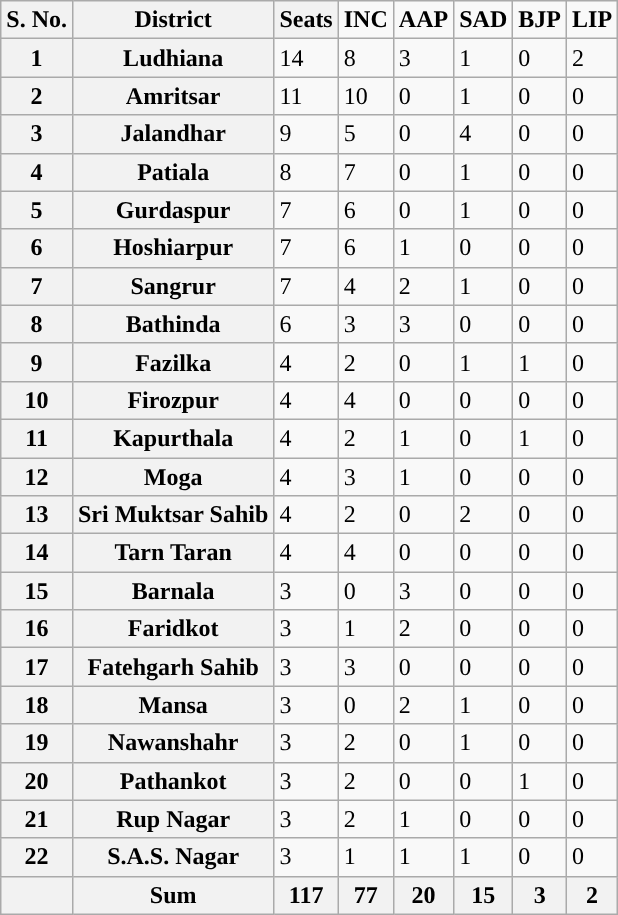<table class="wikitable sortable">
<tr>
<th>S. No.</th>
<th>District</th>
<th>Seats</th>
<td style="background: "><strong>INC</strong></td>
<td style="background: "><strong>AAP</strong></td>
<td style="background: "><strong>SAD</strong></td>
<td style="text-align:center; background:"><strong>BJP</strong></td>
<td style="text-align:center; background:"><strong>LIP</strong></td>
</tr>
<tr>
<th>1</th>
<th>Ludhiana</th>
<td>14</td>
<td>8</td>
<td>3</td>
<td>1</td>
<td>0</td>
<td>2</td>
</tr>
<tr>
<th>2</th>
<th>Amritsar</th>
<td>11</td>
<td>10</td>
<td>0</td>
<td>1</td>
<td>0</td>
<td>0</td>
</tr>
<tr>
<th>3</th>
<th>Jalandhar</th>
<td>9</td>
<td>5</td>
<td>0</td>
<td>4</td>
<td>0</td>
<td>0</td>
</tr>
<tr>
<th>4</th>
<th>Patiala</th>
<td>8</td>
<td>7</td>
<td>0</td>
<td>1</td>
<td>0</td>
<td>0</td>
</tr>
<tr>
<th>5</th>
<th>Gurdaspur</th>
<td>7</td>
<td>6</td>
<td>0</td>
<td>1</td>
<td>0</td>
<td>0</td>
</tr>
<tr>
<th>6</th>
<th>Hoshiarpur</th>
<td>7</td>
<td>6</td>
<td>1</td>
<td>0</td>
<td>0</td>
<td>0</td>
</tr>
<tr>
<th>7</th>
<th>Sangrur</th>
<td>7</td>
<td>4</td>
<td>2</td>
<td>1</td>
<td>0</td>
<td>0</td>
</tr>
<tr>
<th>8</th>
<th>Bathinda</th>
<td>6</td>
<td>3</td>
<td>3</td>
<td>0</td>
<td>0</td>
<td>0</td>
</tr>
<tr>
<th>9</th>
<th>Fazilka</th>
<td>4</td>
<td>2</td>
<td>0</td>
<td>1</td>
<td>1</td>
<td>0</td>
</tr>
<tr>
<th>10</th>
<th>Firozpur</th>
<td>4</td>
<td>4</td>
<td>0</td>
<td>0</td>
<td>0</td>
<td>0</td>
</tr>
<tr>
<th>11</th>
<th>Kapurthala</th>
<td>4</td>
<td>2</td>
<td>1</td>
<td>0</td>
<td>1</td>
<td>0</td>
</tr>
<tr>
<th>12</th>
<th>Moga</th>
<td>4</td>
<td>3</td>
<td>1</td>
<td>0</td>
<td>0</td>
<td>0</td>
</tr>
<tr>
<th>13</th>
<th>Sri Muktsar Sahib</th>
<td>4</td>
<td>2</td>
<td>0</td>
<td>2</td>
<td>0</td>
<td>0</td>
</tr>
<tr>
<th>14</th>
<th>Tarn Taran</th>
<td>4</td>
<td>4</td>
<td>0</td>
<td>0</td>
<td>0</td>
<td>0</td>
</tr>
<tr>
<th>15</th>
<th>Barnala</th>
<td>3</td>
<td>0</td>
<td>3</td>
<td>0</td>
<td>0</td>
<td>0</td>
</tr>
<tr>
<th>16</th>
<th>Faridkot</th>
<td>3</td>
<td>1</td>
<td>2</td>
<td>0</td>
<td>0</td>
<td>0</td>
</tr>
<tr>
<th>17</th>
<th>Fatehgarh Sahib</th>
<td>3</td>
<td>3</td>
<td>0</td>
<td>0</td>
<td>0</td>
<td>0</td>
</tr>
<tr>
<th>18</th>
<th>Mansa</th>
<td>3</td>
<td>0</td>
<td>2</td>
<td>1</td>
<td>0</td>
<td>0</td>
</tr>
<tr>
<th>19</th>
<th>Nawanshahr</th>
<td>3</td>
<td>2</td>
<td>0</td>
<td>1</td>
<td>0</td>
<td>0</td>
</tr>
<tr>
<th>20</th>
<th>Pathankot</th>
<td>3</td>
<td>2</td>
<td>0</td>
<td>0</td>
<td>1</td>
<td>0</td>
</tr>
<tr>
<th>21</th>
<th>Rup Nagar</th>
<td>3</td>
<td>2</td>
<td>1</td>
<td>0</td>
<td>0</td>
<td>0</td>
</tr>
<tr>
<th>22</th>
<th>S.A.S. Nagar</th>
<td>3</td>
<td>1</td>
<td>1</td>
<td>1</td>
<td>0</td>
<td>0</td>
</tr>
<tr>
<th></th>
<th>Sum</th>
<th>117</th>
<th>77</th>
<th>20</th>
<th>15</th>
<th>3</th>
<th>2</th>
</tr>
</table>
